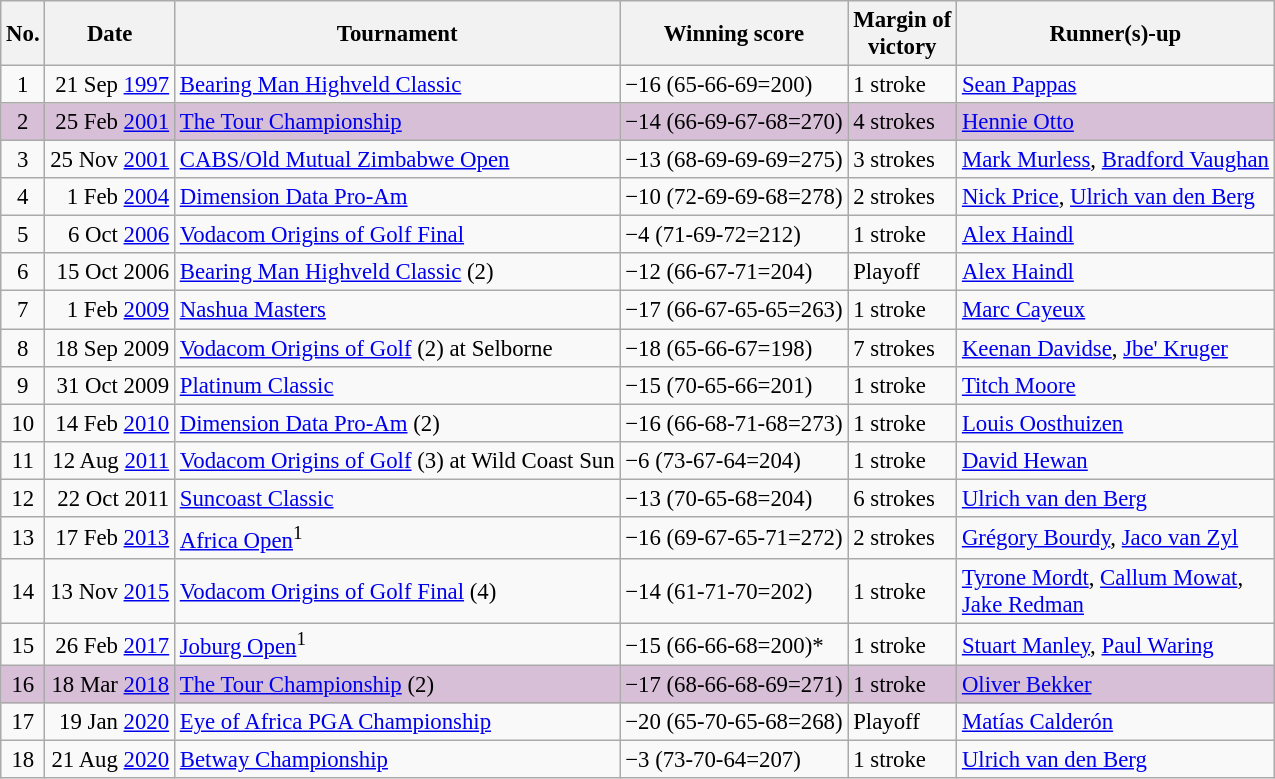<table class="wikitable" style="font-size:95%;">
<tr>
<th>No.</th>
<th>Date</th>
<th>Tournament</th>
<th>Winning score</th>
<th>Margin of<br>victory</th>
<th>Runner(s)-up</th>
</tr>
<tr>
<td align=center>1</td>
<td align=right>21 Sep <a href='#'>1997</a></td>
<td><a href='#'>Bearing Man Highveld Classic</a></td>
<td>−16 (65-66-69=200)</td>
<td>1 stroke</td>
<td> <a href='#'>Sean Pappas</a></td>
</tr>
<tr style="background:thistle;">
<td align=center>2</td>
<td align=right>25 Feb <a href='#'>2001</a></td>
<td><a href='#'>The Tour Championship</a></td>
<td>−14 (66-69-67-68=270)</td>
<td>4 strokes</td>
<td> <a href='#'>Hennie Otto</a></td>
</tr>
<tr>
<td align=center>3</td>
<td align=right>25 Nov <a href='#'>2001</a></td>
<td><a href='#'>CABS/Old Mutual Zimbabwe Open</a></td>
<td>−13 (68-69-69-69=275)</td>
<td>3 strokes</td>
<td> <a href='#'>Mark Murless</a>,  <a href='#'>Bradford Vaughan</a></td>
</tr>
<tr>
<td align=center>4</td>
<td align=right>1 Feb <a href='#'>2004</a></td>
<td><a href='#'>Dimension Data Pro-Am</a></td>
<td>−10 (72-69-69-68=278)</td>
<td>2 strokes</td>
<td> <a href='#'>Nick Price</a>,  <a href='#'>Ulrich van den Berg</a></td>
</tr>
<tr>
<td align=center>5</td>
<td align=right>6 Oct <a href='#'>2006</a></td>
<td><a href='#'>Vodacom Origins of Golf Final</a></td>
<td>−4 (71-69-72=212)</td>
<td>1 stroke</td>
<td> <a href='#'>Alex Haindl</a></td>
</tr>
<tr>
<td align=center>6</td>
<td align=right>15 Oct 2006</td>
<td><a href='#'>Bearing Man Highveld Classic</a> (2)</td>
<td>−12 (66-67-71=204)</td>
<td>Playoff</td>
<td> <a href='#'>Alex Haindl</a></td>
</tr>
<tr>
<td align=center>7</td>
<td align=right>1 Feb <a href='#'>2009</a></td>
<td><a href='#'>Nashua Masters</a></td>
<td>−17 (66-67-65-65=263)</td>
<td>1 stroke</td>
<td> <a href='#'>Marc Cayeux</a></td>
</tr>
<tr>
<td align=center>8</td>
<td align=right>18 Sep 2009</td>
<td><a href='#'>Vodacom Origins of Golf</a> (2) at Selborne</td>
<td>−18 (65-66-67=198)</td>
<td>7 strokes</td>
<td> <a href='#'>Keenan Davidse</a>,  <a href='#'>Jbe' Kruger</a></td>
</tr>
<tr>
<td align=center>9</td>
<td align=right>31 Oct 2009</td>
<td><a href='#'>Platinum Classic</a></td>
<td>−15 (70-65-66=201)</td>
<td>1 stroke</td>
<td> <a href='#'>Titch Moore</a></td>
</tr>
<tr>
<td align=center>10</td>
<td align=right>14 Feb <a href='#'>2010</a></td>
<td><a href='#'>Dimension Data Pro-Am</a> (2)</td>
<td>−16 (66-68-71-68=273)</td>
<td>1 stroke</td>
<td> <a href='#'>Louis Oosthuizen</a></td>
</tr>
<tr>
<td align=center>11</td>
<td align=right>12 Aug <a href='#'>2011</a></td>
<td><a href='#'>Vodacom Origins of Golf</a> (3) at Wild Coast Sun</td>
<td>−6 (73-67-64=204)</td>
<td>1 stroke</td>
<td> <a href='#'>David Hewan</a></td>
</tr>
<tr>
<td align=center>12</td>
<td align=right>22 Oct 2011</td>
<td><a href='#'>Suncoast Classic</a></td>
<td>−13 (70-65-68=204)</td>
<td>6 strokes</td>
<td> <a href='#'>Ulrich van den Berg</a></td>
</tr>
<tr>
<td align=center>13</td>
<td align=right>17 Feb <a href='#'>2013</a></td>
<td><a href='#'>Africa Open</a><sup>1</sup></td>
<td>−16 (69-67-65-71=272)</td>
<td>2 strokes</td>
<td> <a href='#'>Grégory Bourdy</a>,  <a href='#'>Jaco van Zyl</a></td>
</tr>
<tr>
<td align=center>14</td>
<td align=right>13 Nov <a href='#'>2015</a></td>
<td><a href='#'>Vodacom Origins of Golf Final</a> (4)</td>
<td>−14 (61-71-70=202)</td>
<td>1 stroke</td>
<td> <a href='#'>Tyrone Mordt</a>,  <a href='#'>Callum Mowat</a>,<br> <a href='#'>Jake Redman</a></td>
</tr>
<tr>
<td align=center>15</td>
<td align=right>26 Feb <a href='#'>2017</a></td>
<td><a href='#'>Joburg Open</a><sup>1</sup></td>
<td>−15 (66-66-68=200)*</td>
<td>1 stroke</td>
<td> <a href='#'>Stuart Manley</a>,  <a href='#'>Paul Waring</a></td>
</tr>
<tr style="background:thistle;">
<td align=center>16</td>
<td align=right>18 Mar <a href='#'>2018</a></td>
<td><a href='#'>The Tour Championship</a> (2)</td>
<td>−17 (68-66-68-69=271)</td>
<td>1 stroke</td>
<td> <a href='#'>Oliver Bekker</a></td>
</tr>
<tr>
<td align=center>17</td>
<td align=right>19 Jan <a href='#'>2020</a></td>
<td><a href='#'>Eye of Africa PGA Championship</a></td>
<td>−20 (65-70-65-68=268)</td>
<td>Playoff</td>
<td> <a href='#'>Matías Calderón</a></td>
</tr>
<tr>
<td align=center>18</td>
<td align=right>21 Aug <a href='#'>2020</a></td>
<td><a href='#'>Betway Championship</a></td>
<td>−3 (73-70-64=207)</td>
<td>1 stroke</td>
<td> <a href='#'>Ulrich van den Berg</a></td>
</tr>
</table>
